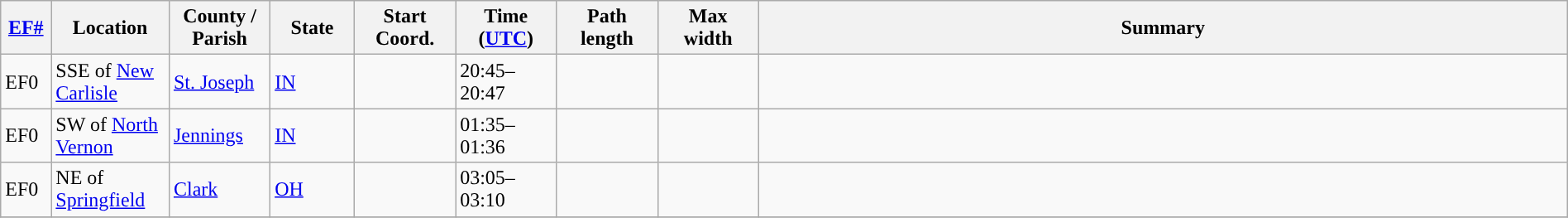<table class="wikitable sortable" style="width:100%;">
<tr>
<th scope="col"  style="width:3%; text-align:center;"><a href='#'>EF#</a></th>
<th scope="col"  style="width:7%; text-align:center;" class="unsortable">Location</th>
<th scope="col"  style="width:6%; text-align:center;" class="unsortable">County / Parish</th>
<th scope="col"  style="width:5%; text-align:center;">State</th>
<th scope="col"  style="width:6%; text-align:center;">Start Coord.</th>
<th scope="col"  style="width:6%; text-align:center;">Time (<a href='#'>UTC</a>)</th>
<th scope="col"  style="width:6%; text-align:center;">Path length</th>
<th scope="col"  style="width:6%; text-align:center;">Max width</th>
<th scope="col" class="unsortable" style="width:48%; text-align:center;">Summary</th>
</tr>
<tr>
<td>EF0</td>
<td>SSE of <a href='#'>New Carlisle</a></td>
<td><a href='#'>St. Joseph</a></td>
<td><a href='#'>IN</a></td>
<td></td>
<td>20:45–20:47</td>
<td></td>
<td></td>
<td></td>
</tr>
<tr>
<td>EF0</td>
<td>SW of <a href='#'>North Vernon</a></td>
<td><a href='#'>Jennings</a></td>
<td><a href='#'>IN</a></td>
<td></td>
<td>01:35–01:36</td>
<td></td>
<td></td>
<td></td>
</tr>
<tr>
<td>EF0</td>
<td>NE of <a href='#'>Springfield</a></td>
<td><a href='#'>Clark</a></td>
<td><a href='#'>OH</a></td>
<td></td>
<td>03:05–03:10</td>
<td></td>
<td></td>
<td></td>
</tr>
<tr>
</tr>
</table>
